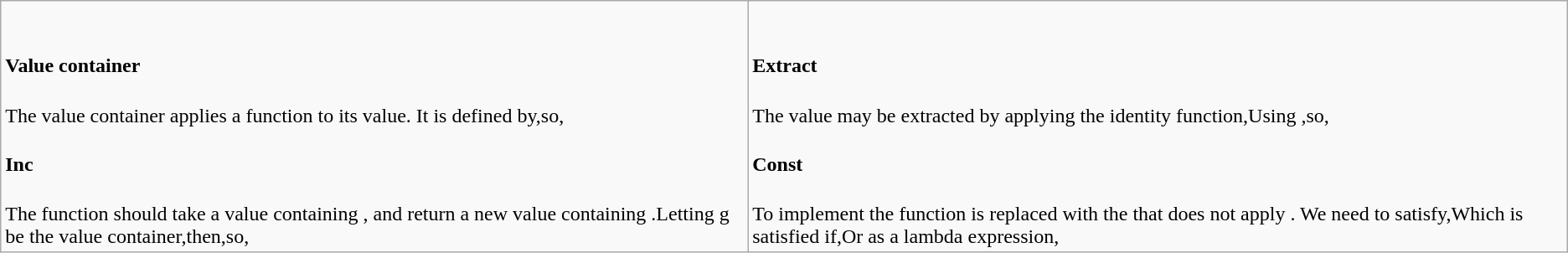<table class="wikitable">
<tr>
<td align='top'><br><h4>Value container</h4>The value container applies a function to its value.  It is defined by,so,<h4>Inc</h4>The  function should take a value containing , and return a new value containing .Letting g be the value container,then,so,</td>
<td align='top'><br><h4>Extract</h4>The value may be extracted by applying the identity function,Using ,so,<h4>Const</h4>To implement  the  function is replaced with the  that does not apply .  We need  to satisfy,Which is satisfied if,Or as a lambda expression,</td>
</tr>
</table>
